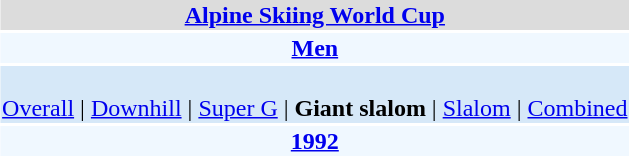<table align="right" class="toccolours" style="margin: 0 0 1em 1em;">
<tr>
<td colspan="2" align=center bgcolor=Gainsboro><strong><a href='#'>Alpine Skiing World Cup</a></strong></td>
</tr>
<tr>
<td colspan="2" align=center bgcolor=AliceBlue><strong><a href='#'>Men</a></strong></td>
</tr>
<tr>
<td colspan="2" align=center bgcolor=D6E8F8><br><a href='#'>Overall</a> | 
<a href='#'>Downhill</a> | 
<a href='#'>Super G</a> | 
<strong>Giant slalom</strong> | 
<a href='#'>Slalom</a> | 
<a href='#'>Combined</a></td>
</tr>
<tr>
<td colspan="2" align=center bgcolor=AliceBlue><strong><a href='#'>1992</a></strong></td>
</tr>
</table>
